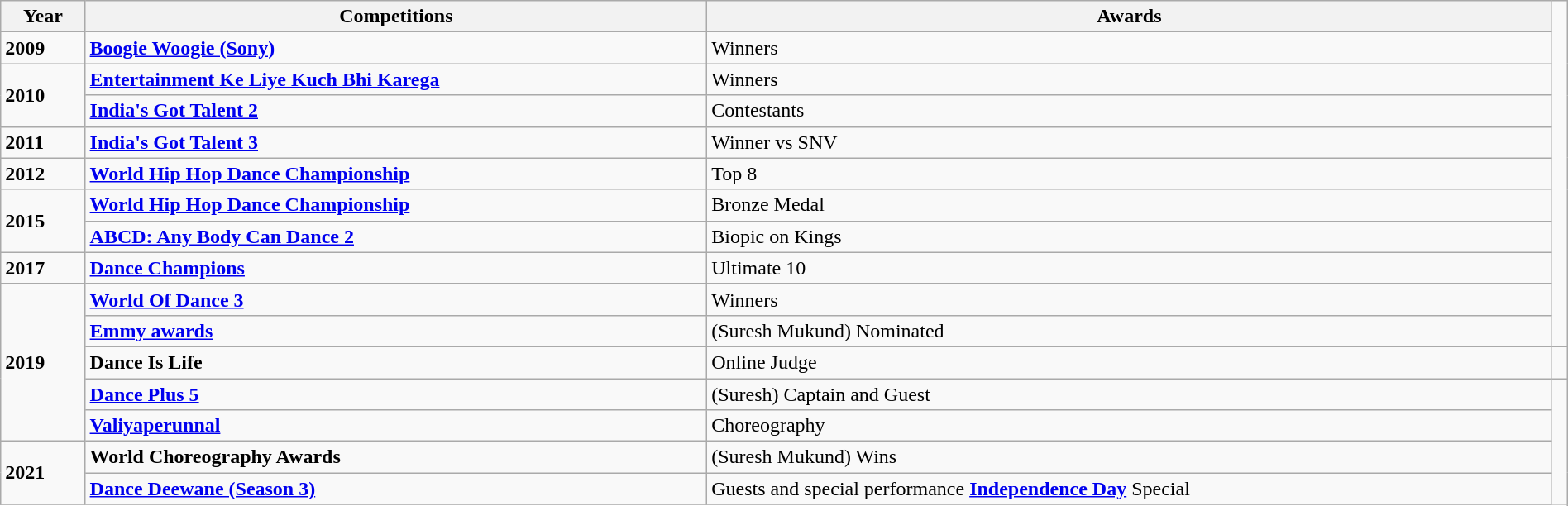<table class=wikitable style="width: 100%;">
<tr>
<th><strong>Year</strong></th>
<th><strong>Competitions</strong></th>
<th><strong>Awards</strong></th>
</tr>
<tr>
<td><strong>2009</strong></td>
<td><strong><a href='#'>Boogie Woogie (Sony)</a></strong></td>
<td>Winners</td>
</tr>
<tr>
<td rowspan=2><strong>2010</strong></td>
<td><strong><a href='#'>Entertainment Ke Liye Kuch Bhi Karega</a></strong></td>
<td>Winners</td>
</tr>
<tr>
<td><strong><a href='#'>India's Got Talent 2</a></strong></td>
<td>Contestants</td>
</tr>
<tr>
<td><strong>2011</strong></td>
<td><strong><a href='#'>India's Got Talent 3</a></strong></td>
<td>Winner vs SNV</td>
</tr>
<tr>
<td><strong>2012</strong></td>
<td><strong><a href='#'>World Hip Hop Dance Championship</a></strong></td>
<td>Top 8</td>
</tr>
<tr>
<td rowspan=2><strong>2015</strong></td>
<td><strong><a href='#'>World Hip Hop Dance Championship</a></strong></td>
<td>Bronze Medal</td>
</tr>
<tr>
<td><strong><a href='#'>ABCD: Any Body Can Dance 2</a></strong></td>
<td>Biopic on Kings</td>
</tr>
<tr>
<td><strong>2017</strong></td>
<td><strong><a href='#'>Dance Champions</a></strong></td>
<td>Ultimate 10</td>
</tr>
<tr>
<td rowspan=5><strong>2019</strong></td>
<td><strong><a href='#'>World Of Dance 3</a></strong></td>
<td>Winners</td>
</tr>
<tr>
<td><strong><a href='#'>Emmy awards</a></strong></td>
<td>(Suresh Mukund) Nominated</td>
</tr>
<tr>
<td><strong>Dance Is Life</strong></td>
<td>Online Judge</td>
<td></td>
</tr>
<tr>
<td><strong><a href='#'>Dance Plus 5</a></strong></td>
<td>(Suresh) Captain and Guest</td>
</tr>
<tr>
<td><strong><a href='#'>Valiyaperunnal</a></strong></td>
<td>Choreography</td>
</tr>
<tr>
<td rowspan=2><strong>2021</strong></td>
<td><strong>World Choreography Awards</strong></td>
<td>(Suresh Mukund) Wins</td>
</tr>
<tr>
<td><strong><a href='#'>Dance Deewane (Season 3)</a></strong></td>
<td>Guests and special performance <strong><a href='#'>Independence Day</a></strong> Special</td>
</tr>
<tr>
</tr>
</table>
